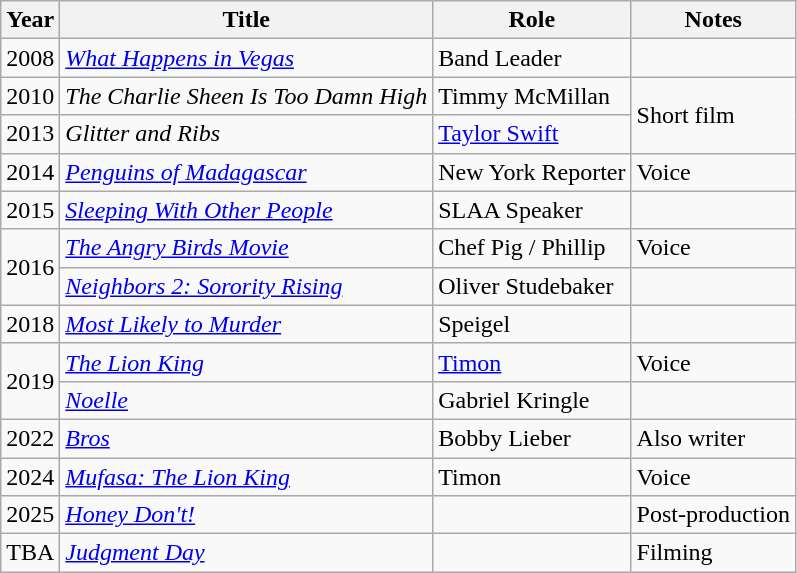<table class="wikitable sortable">
<tr>
<th>Year</th>
<th>Title</th>
<th>Role</th>
<th>Notes</th>
</tr>
<tr>
<td>2008</td>
<td><em><a href='#'>What Happens in Vegas</a></em></td>
<td>Band Leader</td>
<td></td>
</tr>
<tr>
<td>2010</td>
<td><em>The Charlie Sheen Is Too Damn High</em></td>
<td>Timmy McMillan</td>
<td rowspan="2">Short film</td>
</tr>
<tr>
<td>2013</td>
<td><em>Glitter and Ribs</em></td>
<td><a href='#'>Taylor Swift</a></td>
</tr>
<tr>
<td>2014</td>
<td><em><a href='#'>Penguins of Madagascar</a></em></td>
<td>New York Reporter</td>
<td>Voice</td>
</tr>
<tr>
<td>2015</td>
<td><em><a href='#'>Sleeping With Other People</a></em></td>
<td>SLAA Speaker</td>
<td></td>
</tr>
<tr>
<td rowspan="2">2016</td>
<td><em><a href='#'>The Angry Birds Movie</a></em></td>
<td>Chef Pig / Phillip</td>
<td>Voice</td>
</tr>
<tr>
<td><em><a href='#'>Neighbors 2: Sorority Rising</a></em></td>
<td>Oliver Studebaker</td>
<td></td>
</tr>
<tr>
<td>2018</td>
<td><em><a href='#'>Most Likely to Murder</a></em></td>
<td>Speigel</td>
<td></td>
</tr>
<tr>
<td rowspan="2">2019</td>
<td><em><a href='#'>The Lion King</a></em></td>
<td><a href='#'>Timon</a></td>
<td>Voice</td>
</tr>
<tr>
<td><em><a href='#'>Noelle</a></em></td>
<td>Gabriel Kringle</td>
<td></td>
</tr>
<tr>
<td>2022</td>
<td><em><a href='#'>Bros</a></em></td>
<td>Bobby Lieber</td>
<td>Also writer</td>
</tr>
<tr>
<td>2024</td>
<td><em><a href='#'>Mufasa: The Lion King</a></em></td>
<td>Timon</td>
<td>Voice</td>
</tr>
<tr>
<td>2025</td>
<td><em><a href='#'>Honey Don't!</a></em></td>
<td></td>
<td>Post-production</td>
</tr>
<tr>
<td>TBA</td>
<td><em><a href='#'>Judgment Day</a></em></td>
<td></td>
<td>Filming</td>
</tr>
</table>
